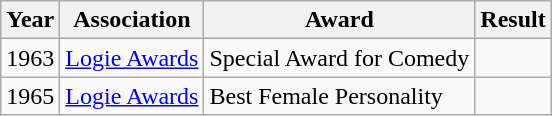<table class="wikitable">
<tr>
<th>Year</th>
<th>Association</th>
<th>Award</th>
<th>Result</th>
</tr>
<tr>
<td>1963</td>
<td><a href='#'>Logie Awards</a></td>
<td>Special Award for Comedy</td>
<td></td>
</tr>
<tr>
<td>1965</td>
<td><a href='#'>Logie Awards</a></td>
<td>Best Female Personality</td>
<td></td>
</tr>
</table>
